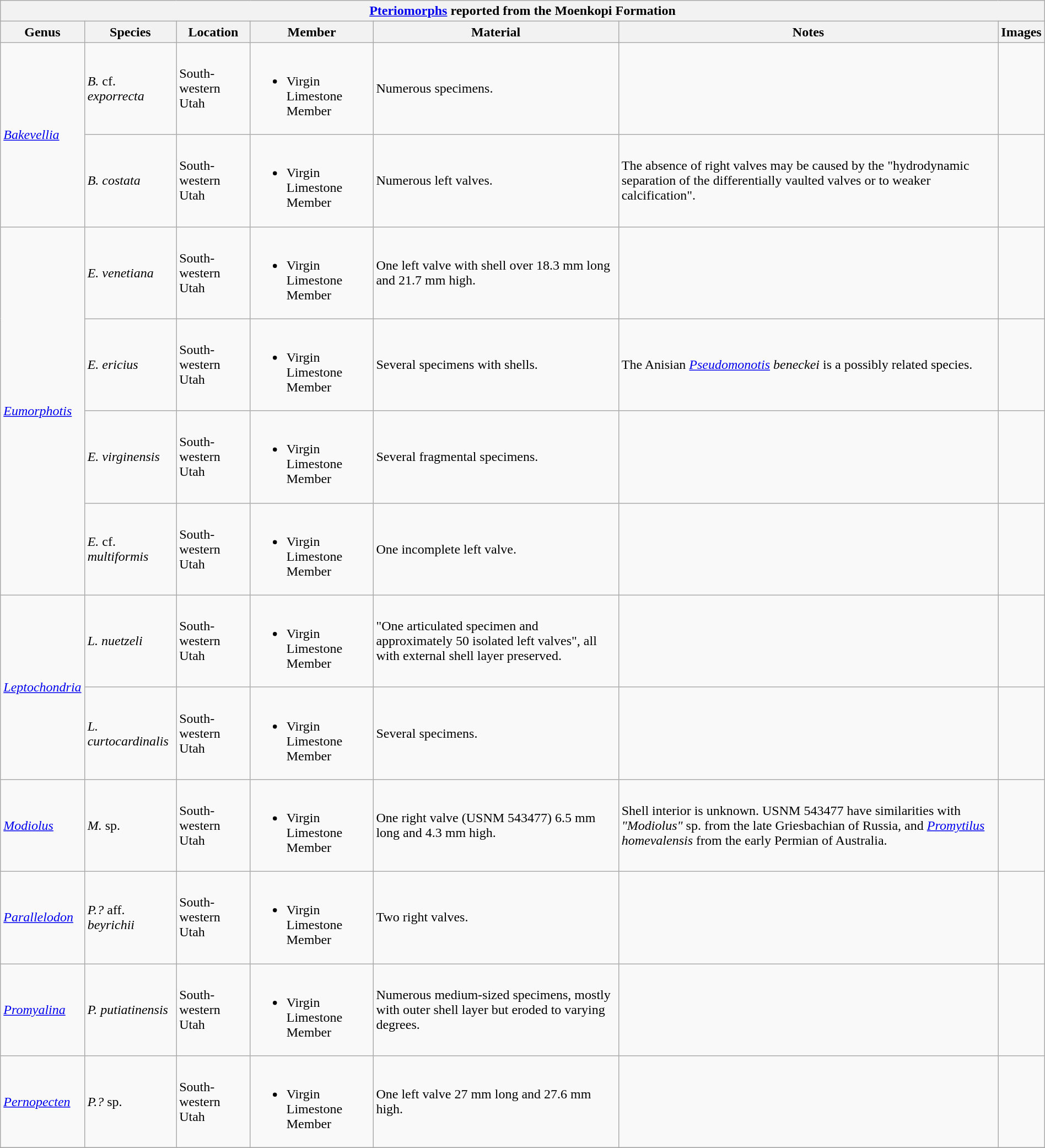<table class="wikitable" align="center" width="100%">
<tr>
<th colspan="7" align="center"><strong><a href='#'>Pteriomorphs</a> reported from the Moenkopi Formation</strong></th>
</tr>
<tr>
<th>Genus</th>
<th>Species</th>
<th>Location</th>
<th>Member</th>
<th>Material</th>
<th>Notes</th>
<th>Images</th>
</tr>
<tr>
<td rowspan="2"><em><a href='#'>Bakevellia</a></em></td>
<td><em>B.</em> cf. <em>exporrecta</em></td>
<td>South-western Utah</td>
<td><br><ul><li>Virgin Limestone Member</li></ul></td>
<td>Numerous specimens.</td>
<td></td>
<td></td>
</tr>
<tr>
<td><em>B. costata</em></td>
<td>South-western Utah</td>
<td><br><ul><li>Virgin Limestone Member</li></ul></td>
<td>Numerous left valves.</td>
<td>The absence of right valves may be caused by the "hydrodynamic separation of the differentially vaulted valves or to weaker calcification".</td>
<td></td>
</tr>
<tr>
<td rowspan="4"><em><a href='#'>Eumorphotis</a></em></td>
<td><em>E. venetiana</em></td>
<td>South-western Utah</td>
<td><br><ul><li>Virgin Limestone Member</li></ul></td>
<td>One left valve with shell over 18.3 mm long and 21.7 mm high.</td>
<td></td>
<td></td>
</tr>
<tr>
<td><em>E. ericius</em></td>
<td>South-western Utah</td>
<td><br><ul><li>Virgin Limestone Member</li></ul></td>
<td>Several specimens with shells.</td>
<td>The Anisian <em><a href='#'>Pseudomonotis</a> beneckei</em> is a possibly related species.</td>
<td></td>
</tr>
<tr>
<td><em>E. virginensis</em></td>
<td>South-western Utah</td>
<td><br><ul><li>Virgin Limestone Member</li></ul></td>
<td>Several fragmental specimens.</td>
<td></td>
<td></td>
</tr>
<tr>
<td><em>E.</em> cf. <em>multiformis</em></td>
<td>South-western Utah</td>
<td><br><ul><li>Virgin Limestone Member</li></ul></td>
<td>One incomplete left valve.</td>
<td></td>
<td></td>
</tr>
<tr>
<td rowspan="2"><em><a href='#'>Leptochondria</a></em></td>
<td><em>L. nuetzeli</em></td>
<td>South-western Utah</td>
<td><br><ul><li>Virgin Limestone Member</li></ul></td>
<td>"One articulated specimen and approximately 50 isolated left valves", all with external shell layer preserved.</td>
<td></td>
<td></td>
</tr>
<tr>
<td><em>L.  curtocardinalis</em></td>
<td>South-western Utah</td>
<td><br><ul><li>Virgin Limestone Member</li></ul></td>
<td>Several specimens.</td>
<td></td>
<td></td>
</tr>
<tr>
<td><em><a href='#'>Modiolus</a></em></td>
<td><em>M.</em> sp.</td>
<td>South-western Utah</td>
<td><br><ul><li>Virgin Limestone Member</li></ul></td>
<td>One right valve (USNM 543477) 6.5 mm long and 4.3 mm high.</td>
<td>Shell interior is unknown. USNM 543477 have similarities with <em>"Modiolus"</em> sp. from the late Griesbachian of Russia, and <em><a href='#'>Promytilus</a> homevalensis</em> from the early Permian of Australia.</td>
<td></td>
</tr>
<tr>
<td><em><a href='#'>Parallelodon</a></em></td>
<td><em>P.?</em> aff. <em>beyrichii</em></td>
<td>South-western Utah</td>
<td><br><ul><li>Virgin Limestone Member</li></ul></td>
<td>Two right valves.</td>
<td></td>
<td></td>
</tr>
<tr>
<td><em><a href='#'>Promyalina</a></em></td>
<td><em>P. putiatinensis</em></td>
<td>South-western Utah</td>
<td><br><ul><li>Virgin Limestone Member</li></ul></td>
<td>Numerous medium-sized specimens, mostly with outer shell layer but eroded to varying degrees.</td>
<td></td>
<td></td>
</tr>
<tr>
<td><em><a href='#'>Pernopecten</a></em></td>
<td><em>P.?</em> sp.</td>
<td>South-western Utah</td>
<td><br><ul><li>Virgin Limestone Member</li></ul></td>
<td>One left valve 27 mm long and 27.6 mm high.</td>
<td></td>
<td></td>
</tr>
<tr>
</tr>
</table>
